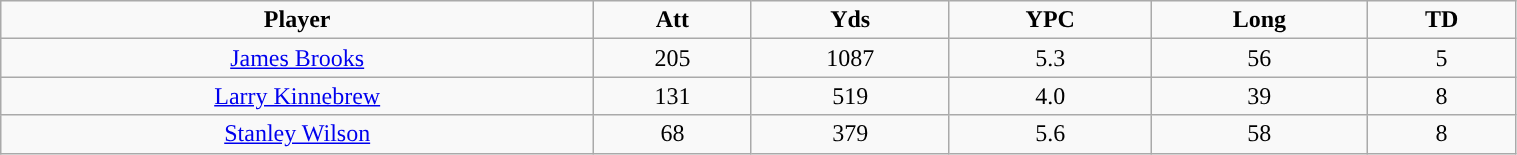<table class="wikitable" width="80%">
<tr align="center">
<td><strong>Player</strong></td>
<td><strong>Att</strong></td>
<td><strong>Yds</strong></td>
<td><strong>YPC</strong></td>
<td><strong>Long</strong></td>
<td><strong>TD</strong></td>
</tr>
<tr align="center" bgcolor="">
<td><a href='#'>James Brooks</a></td>
<td>205</td>
<td>1087</td>
<td>5.3</td>
<td>56</td>
<td>5</td>
</tr>
<tr align="center" bgcolor="">
<td><a href='#'>Larry Kinnebrew</a></td>
<td>131</td>
<td>519</td>
<td>4.0</td>
<td>39</td>
<td>8</td>
</tr>
<tr align="center" bgcolor="">
<td><a href='#'>Stanley Wilson</a></td>
<td>68</td>
<td>379</td>
<td>5.6</td>
<td>58</td>
<td>8</td>
</tr>
</table>
